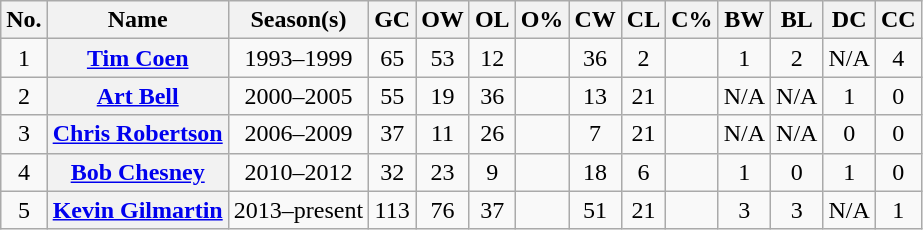<table class="wikitable sortable plainrowheaders" style="text-align:center">
<tr>
<th scope="col" class="unsortable">No.</th>
<th scope="col">Name</th>
<th scope="col">Season(s)</th>
<th scope="col">GC</th>
<th scope="col">OW</th>
<th scope="col">OL</th>
<th scope="col">O%</th>
<th scope="col">CW</th>
<th scope="col">CL</th>
<th scope="col">C%</th>
<th scope="col">BW</th>
<th scope="col">BL</th>
<th scope="col">DC</th>
<th scope="col">CC</th>
</tr>
<tr>
<td>1</td>
<th scope="row"><a href='#'>Tim Coen</a></th>
<td>1993–1999</td>
<td>65</td>
<td>53</td>
<td>12</td>
<td></td>
<td>36</td>
<td>2</td>
<td></td>
<td>1</td>
<td>2</td>
<td>N/A</td>
<td>4</td>
</tr>
<tr>
<td>2</td>
<th scope="row"><a href='#'>Art Bell</a></th>
<td>2000–2005</td>
<td>55</td>
<td>19</td>
<td>36</td>
<td></td>
<td>13</td>
<td>21</td>
<td></td>
<td>N/A</td>
<td>N/A</td>
<td>1</td>
<td>0</td>
</tr>
<tr>
<td>3</td>
<th scope="row"><a href='#'>Chris Robertson</a></th>
<td>2006–2009</td>
<td>37</td>
<td>11</td>
<td>26</td>
<td></td>
<td>7</td>
<td>21</td>
<td></td>
<td>N/A</td>
<td>N/A</td>
<td>0</td>
<td>0</td>
</tr>
<tr>
<td>4</td>
<th scope="row"><a href='#'>Bob Chesney</a></th>
<td>2010–2012</td>
<td>32</td>
<td>23</td>
<td>9</td>
<td></td>
<td>18</td>
<td>6</td>
<td></td>
<td>1</td>
<td>0</td>
<td>1</td>
<td>0</td>
</tr>
<tr>
<td>5</td>
<th scope="row"><a href='#'>Kevin Gilmartin</a></th>
<td>2013–present</td>
<td>113</td>
<td>76</td>
<td>37</td>
<td></td>
<td>51</td>
<td>21</td>
<td></td>
<td>3</td>
<td>3</td>
<td>N/A</td>
<td>1</td>
</tr>
</table>
